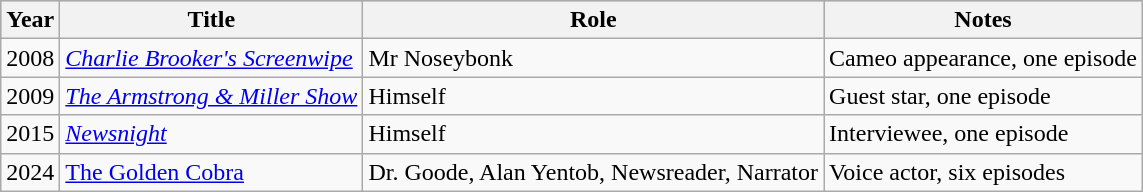<table class="wikitable">
<tr style="background:#b0c4de; text-align:center;">
<th>Year</th>
<th>Title</th>
<th>Role</th>
<th>Notes</th>
</tr>
<tr>
<td>2008</td>
<td><em><a href='#'>Charlie Brooker's Screenwipe</a></em></td>
<td>Mr Noseybonk</td>
<td>Cameo appearance, one episode</td>
</tr>
<tr>
<td>2009</td>
<td><em><a href='#'>The Armstrong & Miller Show</a></em></td>
<td>Himself</td>
<td>Guest star, one episode</td>
</tr>
<tr>
<td>2015</td>
<td><em><a href='#'>Newsnight</a></em></td>
<td>Himself</td>
<td>Interviewee, one episode</td>
</tr>
<tr>
<td>2024</td>
<td><a href='#'>The Golden Cobra</a></td>
<td>Dr. Goode, Alan Yentob, Newsreader, Narrator</td>
<td>Voice actor, six episodes</td>
</tr>
</table>
